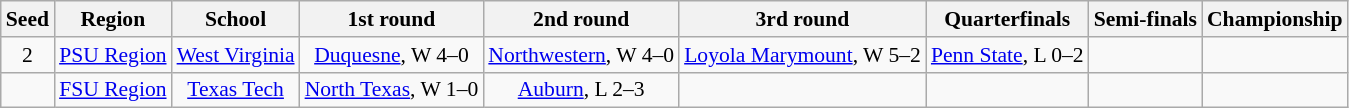<table class="sortable wikitable" style="white-space:nowrap; font-size:90%;">
<tr>
<th>Seed</th>
<th>Region</th>
<th>School</th>
<th>1st round</th>
<th>2nd round</th>
<th>3rd round</th>
<th>Quarterfinals</th>
<th>Semi-finals</th>
<th>Championship</th>
</tr>
<tr style="text-align:center;">
<td>2</td>
<td><a href='#'>PSU Region</a></td>
<td><a href='#'>West Virginia</a></td>
<td><a href='#'>Duquesne</a>, W 4–0</td>
<td><a href='#'>Northwestern</a>, W 4–0</td>
<td><a href='#'>Loyola Marymount</a>, W 5–2</td>
<td><a href='#'>Penn State</a>, L 0–2</td>
<td></td>
<td></td>
</tr>
<tr style="text-align:center;">
<td></td>
<td><a href='#'>FSU Region</a></td>
<td><a href='#'>Texas Tech</a></td>
<td><a href='#'>North Texas</a>, W 1–0</td>
<td><a href='#'>Auburn</a>, L 2–3</td>
<td></td>
<td></td>
<td></td>
<td></td>
</tr>
</table>
